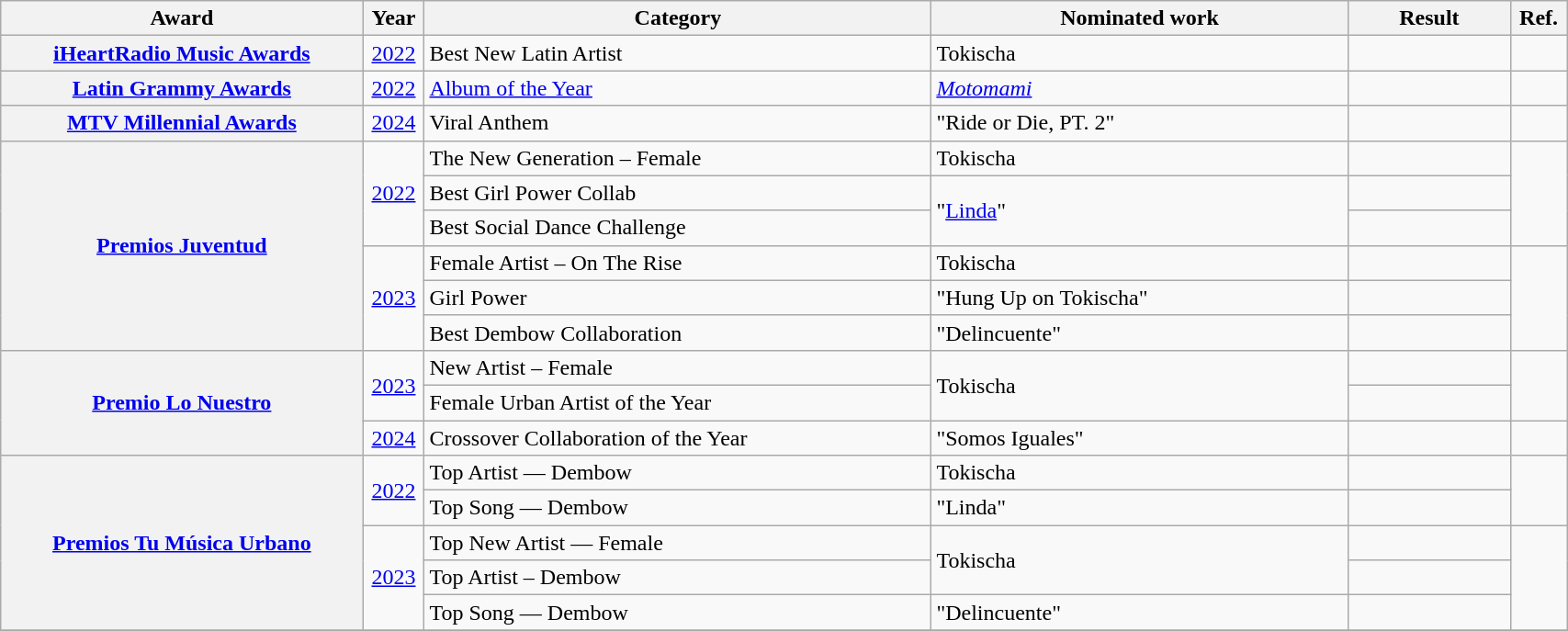<table class="wikitable sortable plainrowheaders" style="width:90%;">
<tr>
<th style="width:20%;">Award</th>
<th width=3%>Year</th>
<th style="width:28%;">Category</th>
<th style="width:23%;">Nominated work</th>
<th style="width:9%;">Result</th>
<th style="width:3%;">Ref.</th>
</tr>
<tr>
<th scope="row"><a href='#'>iHeartRadio Music Awards</a></th>
<td align="center"><a href='#'>2022</a></td>
<td>Best New Latin Artist</td>
<td>Tokischa</td>
<td></td>
<td></td>
</tr>
<tr>
<th scope="row"><a href='#'>Latin Grammy Awards</a></th>
<td align="center"><a href='#'>2022</a></td>
<td><a href='#'>Album of the Year</a></td>
<td><em><a href='#'>Motomami</a></em> </td>
<td></td>
<td></td>
</tr>
<tr>
<th scope="row"><a href='#'>MTV Millennial Awards</a></th>
<td align="center"><a href='#'>2024</a></td>
<td>Viral Anthem</td>
<td>"Ride or Die, PT. 2" </td>
<td></td>
<td align="center"></td>
</tr>
<tr>
<th scope="row" rowspan="6"><a href='#'>Premios Juventud</a></th>
<td rowspan="3" align="center"><a href='#'>2022</a></td>
<td>The New Generation – Female</td>
<td>Tokischa</td>
<td></td>
<td rowspan="3"></td>
</tr>
<tr>
<td>Best Girl Power Collab</td>
<td rowspan="2">"<a href='#'>Linda</a>" </td>
<td></td>
</tr>
<tr>
<td>Best Social Dance Challenge</td>
<td></td>
</tr>
<tr>
<td rowspan="3" align="center"><a href='#'>2023</a></td>
<td>Female Artist – On The Rise</td>
<td>Tokischa</td>
<td></td>
<td rowspan="3"><br></td>
</tr>
<tr>
<td>Girl Power</td>
<td>"Hung Up on Tokischa" </td>
<td></td>
</tr>
<tr>
<td>Best Dembow Collaboration</td>
<td>"Delincuente" </td>
<td></td>
</tr>
<tr>
<th rowspan="3" scope="row"><a href='#'>Premio Lo Nuestro</a></th>
<td rowspan="2" align="center"><a href='#'>2023</a></td>
<td>New Artist – Female</td>
<td rowspan="2">Tokischa</td>
<td></td>
<td rowspan="2"></td>
</tr>
<tr>
<td>Female Urban Artist of the Year</td>
<td></td>
</tr>
<tr>
<td align="center"><a href='#'>2024</a></td>
<td>Crossover Collaboration of the Year</td>
<td>"Somos Iguales" </td>
<td></td>
<td></td>
</tr>
<tr>
<th scope="row" rowspan="5"><a href='#'>Premios Tu Música Urbano</a></th>
<td align="center" rowspan="2"><a href='#'>2022</a></td>
<td>Top Artist — Dembow</td>
<td>Tokischa</td>
<td></td>
<td rowspan="2"></td>
</tr>
<tr>
<td>Top Song — Dembow</td>
<td>"Linda" </td>
<td></td>
</tr>
<tr>
<td rowspan="3" align="center"><a href='#'>2023</a></td>
<td>Top New Artist — Female</td>
<td rowspan="2">Tokischa</td>
<td></td>
<td rowspan="3"></td>
</tr>
<tr>
<td>Top Artist – Dembow</td>
<td></td>
</tr>
<tr>
<td>Top Song — Dembow</td>
<td>"Delincuente" </td>
<td></td>
</tr>
<tr>
</tr>
</table>
